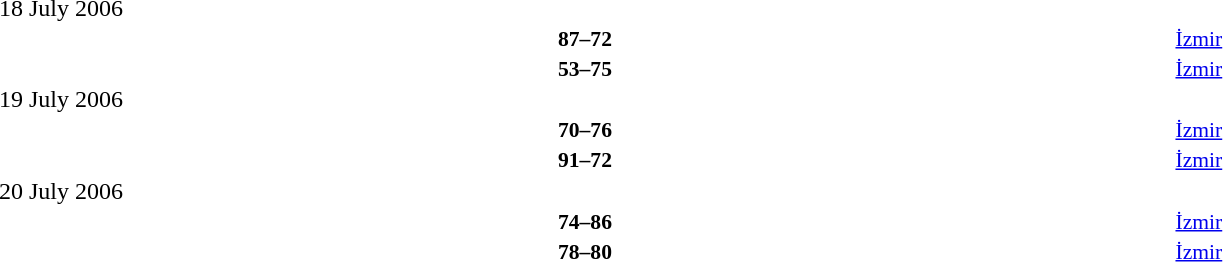<table style="width:100%;" cellspacing="1">
<tr>
<th width=25%></th>
<th width=3%></th>
<th width=6%></th>
<th width=3%></th>
<th width=25%></th>
</tr>
<tr>
<td>18 July 2006</td>
</tr>
<tr style=font-size:90%>
<td align=right><strong></strong></td>
<td></td>
<td align=center><strong>87–72</strong></td>
<td></td>
<td><strong></strong></td>
<td><a href='#'>İzmir</a></td>
</tr>
<tr style=font-size:90%>
<td align=right><strong></strong></td>
<td></td>
<td align=center><strong>53–75</strong></td>
<td></td>
<td><strong></strong></td>
<td><a href='#'>İzmir</a></td>
</tr>
<tr>
<td>19 July 2006</td>
</tr>
<tr style=font-size:90%>
<td align=right><strong></strong></td>
<td></td>
<td align=center><strong>70–76</strong></td>
<td></td>
<td><strong></strong></td>
<td><a href='#'>İzmir</a></td>
</tr>
<tr style=font-size:90%>
<td align=right><strong></strong></td>
<td></td>
<td align=center><strong>91–72</strong></td>
<td></td>
<td><strong></strong></td>
<td><a href='#'>İzmir</a></td>
</tr>
<tr>
<td>20 July 2006</td>
</tr>
<tr style=font-size:90%>
<td align=right><strong></strong></td>
<td></td>
<td align=center><strong>74–86</strong></td>
<td></td>
<td><strong></strong></td>
<td><a href='#'>İzmir</a></td>
</tr>
<tr style=font-size:90%>
<td align=right><strong></strong></td>
<td></td>
<td align=center><strong>78–80</strong></td>
<td></td>
<td><strong></strong></td>
<td><a href='#'>İzmir</a></td>
</tr>
</table>
